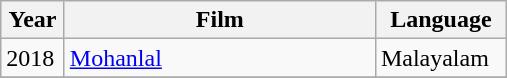<table class="wikitable sortable">
<tr>
<th rowspan="3" style="width:35px;">Year</th>
<th rowspan="3" style="width:200px;">Film</th>
<th rowspan="3" style="width:80px;">Language</th>
</tr>
<tr>
</tr>
<tr>
</tr>
<tr>
<td>2018</td>
<td><a href='#'>Mohanlal</a></td>
<td>Malayalam</td>
</tr>
<tr>
</tr>
</table>
